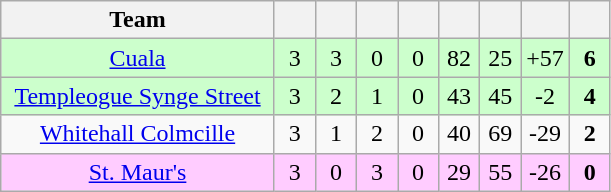<table class="wikitable" style="text-align:center">
<tr>
<th style="width:175px;">Team</th>
<th width="20"></th>
<th width="20"></th>
<th width="20"></th>
<th width="20"></th>
<th width="20"></th>
<th width="20"></th>
<th width="20"></th>
<th width="20"></th>
</tr>
<tr style="background:#cfc;">
<td><a href='#'>Cuala</a></td>
<td>3</td>
<td>3</td>
<td>0</td>
<td>0</td>
<td>82</td>
<td>25</td>
<td>+57</td>
<td><strong>6</strong></td>
</tr>
<tr style="background:#cfc;">
<td><a href='#'>Templeogue Synge Street</a></td>
<td>3</td>
<td>2</td>
<td>1</td>
<td>0</td>
<td>43</td>
<td>45</td>
<td>-2</td>
<td><strong>4</strong></td>
</tr>
<tr>
<td><a href='#'>Whitehall Colmcille</a></td>
<td>3</td>
<td>1</td>
<td>2</td>
<td>0</td>
<td>40</td>
<td>69</td>
<td>-29</td>
<td><strong>2</strong></td>
</tr>
<tr style="background:#fcf;">
<td><a href='#'>St. Maur's</a></td>
<td>3</td>
<td>0</td>
<td>3</td>
<td>0</td>
<td>29</td>
<td>55</td>
<td>-26</td>
<td><strong>0</strong></td>
</tr>
</table>
